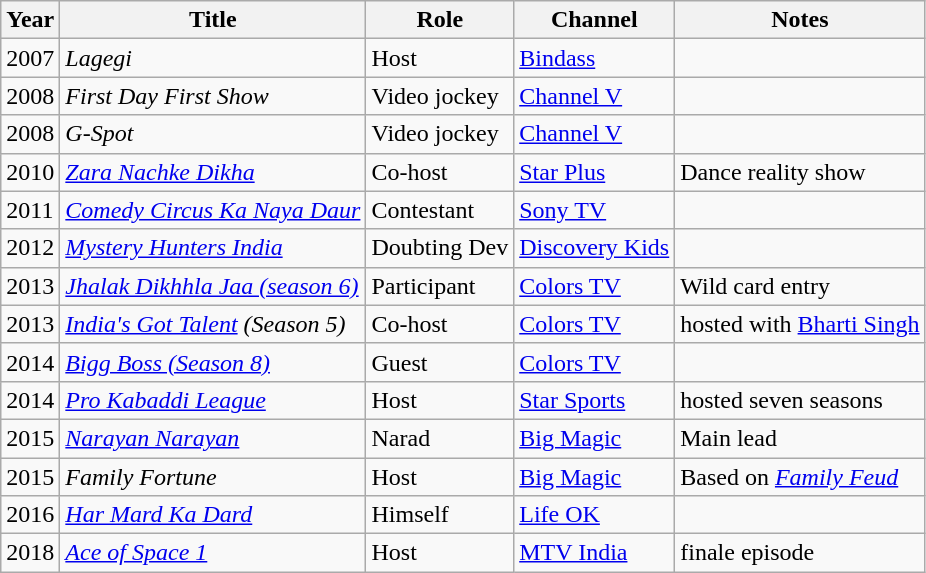<table class="wikitable sortable">
<tr>
<th>Year</th>
<th>Title</th>
<th>Role</th>
<th>Channel</th>
<th>Notes</th>
</tr>
<tr>
<td>2007</td>
<td><em>Lagegi</em></td>
<td>Host</td>
<td><a href='#'>Bindass</a></td>
<td></td>
</tr>
<tr>
<td>2008</td>
<td><em>First Day First Show</em></td>
<td>Video jockey</td>
<td><a href='#'>Channel V</a></td>
<td></td>
</tr>
<tr>
<td>2008</td>
<td><em>G-Spot</em></td>
<td>Video jockey</td>
<td><a href='#'>Channel V</a></td>
<td></td>
</tr>
<tr>
<td>2010</td>
<td><em><a href='#'>Zara Nachke Dikha</a></em></td>
<td>Co-host</td>
<td><a href='#'>Star Plus</a></td>
<td>Dance reality show</td>
</tr>
<tr>
<td>2011</td>
<td><em><a href='#'>Comedy Circus Ka Naya Daur</a></em></td>
<td>Contestant</td>
<td><a href='#'>Sony TV</a></td>
<td></td>
</tr>
<tr>
<td>2012</td>
<td><em><a href='#'>Mystery Hunters India</a></em></td>
<td>Doubting Dev</td>
<td><a href='#'>Discovery Kids</a></td>
<td></td>
</tr>
<tr>
<td>2013</td>
<td><em><a href='#'>Jhalak Dikhhla Jaa (season 6)</a></em></td>
<td>Participant</td>
<td><a href='#'>Colors TV</a></td>
<td>Wild card entry</td>
</tr>
<tr>
<td>2013</td>
<td><em><a href='#'>India's Got Talent</a> (Season 5)</em></td>
<td>Co-host</td>
<td><a href='#'>Colors TV</a></td>
<td>hosted with <a href='#'>Bharti Singh</a></td>
</tr>
<tr>
<td>2014</td>
<td><em><a href='#'>Bigg Boss (Season 8)</a></em></td>
<td>Guest</td>
<td><a href='#'>Colors TV</a></td>
<td></td>
</tr>
<tr>
<td>2014</td>
<td><em><a href='#'>Pro Kabaddi League</a></em></td>
<td>Host</td>
<td><a href='#'>Star Sports</a></td>
<td>hosted seven seasons</td>
</tr>
<tr>
<td>2015</td>
<td><em><a href='#'>Narayan Narayan</a></em></td>
<td>Narad</td>
<td><a href='#'>Big Magic</a></td>
<td>Main lead</td>
</tr>
<tr>
<td>2015</td>
<td><em>Family Fortune</em></td>
<td>Host</td>
<td><a href='#'>Big Magic</a></td>
<td>Based on <em><a href='#'>Family Feud</a></em></td>
</tr>
<tr>
<td>2016</td>
<td><em><a href='#'>Har Mard Ka Dard</a></em></td>
<td>Himself</td>
<td><a href='#'>Life OK</a></td>
<td></td>
</tr>
<tr>
<td>2018</td>
<td><em><a href='#'>Ace of Space 1</a></em></td>
<td>Host</td>
<td><a href='#'>MTV India</a></td>
<td>finale episode</td>
</tr>
</table>
